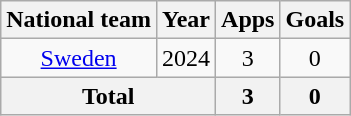<table class="wikitable" style="text-align:center">
<tr>
<th>National team</th>
<th>Year</th>
<th>Apps</th>
<th>Goals</th>
</tr>
<tr>
<td><a href='#'>Sweden</a></td>
<td>2024</td>
<td>3</td>
<td>0</td>
</tr>
<tr>
<th colspan="2">Total</th>
<th>3</th>
<th>0</th>
</tr>
</table>
